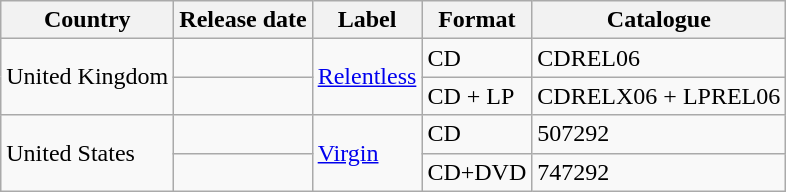<table class="wikitable sortable">
<tr>
<th>Country</th>
<th>Release date</th>
<th>Label</th>
<th>Format</th>
<th>Catalogue</th>
</tr>
<tr>
<td rowspan=2>United Kingdom</td>
<td></td>
<td rowspan=2><a href='#'>Relentless</a></td>
<td>CD</td>
<td>CDREL06</td>
</tr>
<tr>
<td></td>
<td>CD + LP</td>
<td>CDRELX06 + LPREL06</td>
</tr>
<tr>
<td rowspan=2>United States</td>
<td></td>
<td rowspan=2><a href='#'>Virgin</a></td>
<td>CD</td>
<td>507292</td>
</tr>
<tr>
<td></td>
<td>CD+DVD</td>
<td>747292</td>
</tr>
</table>
